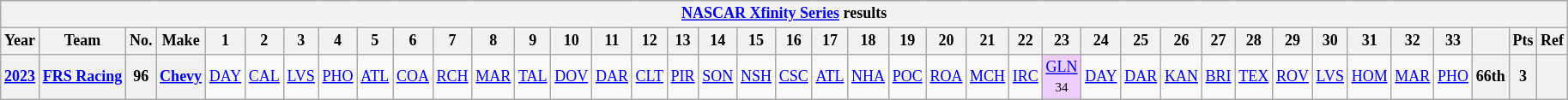<table class="wikitable" style="text-align:center; font-size:75%">
<tr>
<th colspan=40><a href='#'>NASCAR Xfinity Series</a> results</th>
</tr>
<tr>
<th>Year</th>
<th>Team</th>
<th>No.</th>
<th>Make</th>
<th>1</th>
<th>2</th>
<th>3</th>
<th>4</th>
<th>5</th>
<th>6</th>
<th>7</th>
<th>8</th>
<th>9</th>
<th>10</th>
<th>11</th>
<th>12</th>
<th>13</th>
<th>14</th>
<th>15</th>
<th>16</th>
<th>17</th>
<th>18</th>
<th>19</th>
<th>20</th>
<th>21</th>
<th>22</th>
<th>23</th>
<th>24</th>
<th>25</th>
<th>26</th>
<th>27</th>
<th>28</th>
<th>29</th>
<th>30</th>
<th>31</th>
<th>32</th>
<th>33</th>
<th></th>
<th>Pts</th>
<th>Ref</th>
</tr>
<tr>
<th><a href='#'>2023</a></th>
<th><a href='#'>FRS Racing</a></th>
<th>96</th>
<th><a href='#'>Chevy</a></th>
<td><a href='#'>DAY</a></td>
<td><a href='#'>CAL</a></td>
<td><a href='#'>LVS</a></td>
<td><a href='#'>PHO</a></td>
<td><a href='#'>ATL</a></td>
<td><a href='#'>COA</a></td>
<td><a href='#'>RCH</a></td>
<td><a href='#'>MAR</a></td>
<td><a href='#'>TAL</a></td>
<td><a href='#'>DOV</a></td>
<td><a href='#'>DAR</a></td>
<td><a href='#'>CLT</a></td>
<td><a href='#'>PIR</a></td>
<td><a href='#'>SON</a></td>
<td><a href='#'>NSH</a></td>
<td><a href='#'>CSC</a></td>
<td><a href='#'>ATL</a></td>
<td><a href='#'>NHA</a></td>
<td><a href='#'>POC</a></td>
<td><a href='#'>ROA</a></td>
<td><a href='#'>MCH</a></td>
<td><a href='#'>IRC</a></td>
<td style="background:#EFCFFF;"><a href='#'>GLN</a><br><small>34</small></td>
<td><a href='#'>DAY</a></td>
<td><a href='#'>DAR</a></td>
<td><a href='#'>KAN</a></td>
<td><a href='#'>BRI</a></td>
<td><a href='#'>TEX</a></td>
<td><a href='#'>ROV</a></td>
<td><a href='#'>LVS</a></td>
<td><a href='#'>HOM</a></td>
<td><a href='#'>MAR</a></td>
<td><a href='#'>PHO</a></td>
<th>66th</th>
<th>3</th>
<th></th>
</tr>
</table>
